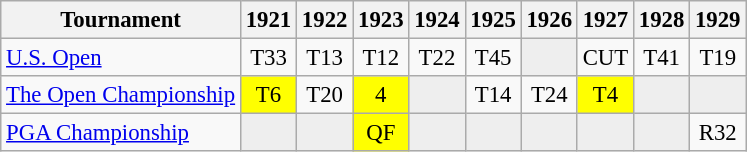<table class="wikitable" style="font-size:95%;text-align:center;">
<tr>
<th>Tournament</th>
<th>1921</th>
<th>1922</th>
<th>1923</th>
<th>1924</th>
<th>1925</th>
<th>1926</th>
<th>1927</th>
<th>1928</th>
<th>1929</th>
</tr>
<tr>
<td align=left><a href='#'>U.S. Open</a></td>
<td>T33</td>
<td>T13</td>
<td>T12</td>
<td>T22</td>
<td>T45</td>
<td style="background:#eeeeee;"></td>
<td>CUT</td>
<td>T41</td>
<td>T19</td>
</tr>
<tr>
<td align=left><a href='#'>The Open Championship</a></td>
<td style="background:yellow;">T6</td>
<td>T20</td>
<td style="background:yellow;">4</td>
<td style="background:#eeeeee;"></td>
<td>T14</td>
<td>T24</td>
<td style="background:yellow;">T4</td>
<td style="background:#eeeeee;"></td>
<td style="background:#eeeeee;"></td>
</tr>
<tr>
<td align=left><a href='#'>PGA Championship</a></td>
<td style="background:#eeeeee;"></td>
<td style="background:#eeeeee;"></td>
<td style="background:yellow;">QF</td>
<td style="background:#eeeeee;"></td>
<td style="background:#eeeeee;"></td>
<td style="background:#eeeeee;"></td>
<td style="background:#eeeeee;"></td>
<td style="background:#eeeeee;"></td>
<td>R32</td>
</tr>
</table>
